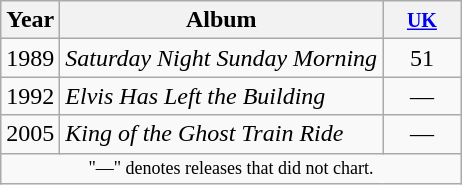<table class="wikitable">
<tr>
<th>Year</th>
<th>Album</th>
<th style="width:45px;"><small><a href='#'>UK</a></small><br></th>
</tr>
<tr>
<td>1989</td>
<td><em>Saturday Night Sunday Morning</em></td>
<td align=center>51</td>
</tr>
<tr>
<td>1992</td>
<td><em>Elvis Has Left the Building</em></td>
<td align=center>—</td>
</tr>
<tr>
<td>2005</td>
<td><em>King of the Ghost Train Ride</em></td>
<td align=center>—</td>
</tr>
<tr>
<td colspan="4" style="text-align:center; font-size:9pt;">"—" denotes releases that did not chart.</td>
</tr>
</table>
